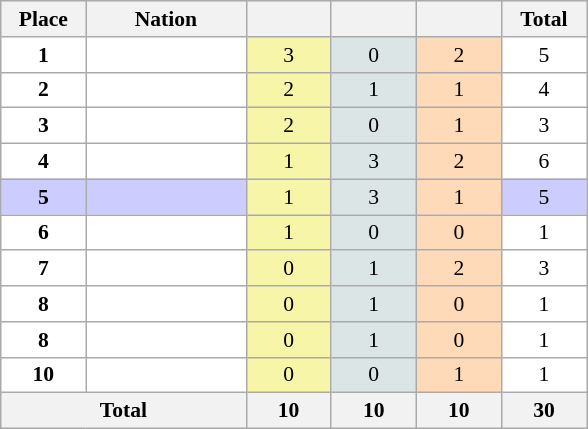<table class=wikitable style="border:1px solid #AAAAAA;font-size:90%">
<tr bgcolor="#EFEFEF">
<th width=50>Place</th>
<th width=100>Nation</th>
<th width=50></th>
<th width=50></th>
<th width=50></th>
<th width=50>Total</th>
</tr>
<tr align="center" valign="top" bgcolor="#FFFFFF">
<td><strong>1</strong></td>
<td align="left"></td>
<td style="background:#F7F6A8;">3</td>
<td style="background:#DCE5E5;">0</td>
<td style="background:#FFDAB9;">2</td>
<td>5</td>
</tr>
<tr align="center" valign="top" bgcolor="#FFFFFF">
<td><strong>2</strong></td>
<td align="left"></td>
<td style="background:#F7F6A8;">2</td>
<td style="background:#DCE5E5;">1</td>
<td style="background:#FFDAB9;">1</td>
<td>4</td>
</tr>
<tr align="center" valign="top" bgcolor="#FFFFFF">
<td><strong>3</strong></td>
<td align="left"></td>
<td style="background:#F7F6A8;">2</td>
<td style="background:#DCE5E5;">0</td>
<td style="background:#FFDAB9;">1</td>
<td>3</td>
</tr>
<tr align="center" valign="top" bgcolor="#FFFFFF">
<td><strong>4</strong></td>
<td align="left"></td>
<td style="background:#F7F6A8;">1</td>
<td style="background:#DCE5E5;">3</td>
<td style="background:#FFDAB9;">2</td>
<td>6</td>
</tr>
<tr align="center" valign="top" bgcolor="#CCCCFF">
<td><strong>5</strong></td>
<td align="left"></td>
<td style="background:#F7F6A8;">1</td>
<td style="background:#DCE5E5;">3</td>
<td style="background:#FFDAB9;">1</td>
<td>5</td>
</tr>
<tr align="center" valign="top" bgcolor="#FFFFFF">
<td><strong>6</strong></td>
<td align="left"></td>
<td style="background:#F7F6A8;">1</td>
<td style="background:#DCE5E5;">0</td>
<td style="background:#FFDAB9;">0</td>
<td>1</td>
</tr>
<tr align="center" valign="top" bgcolor="#FFFFFF">
<td><strong>7</strong></td>
<td align="left"></td>
<td style="background:#F7F6A8;">0</td>
<td style="background:#DCE5E5;">1</td>
<td style="background:#FFDAB9;">2</td>
<td>3</td>
</tr>
<tr align="center" valign="top" bgcolor="#FFFFFF">
<td><strong>8</strong></td>
<td align="left"></td>
<td style="background:#F7F6A8;">0</td>
<td style="background:#DCE5E5;">1</td>
<td style="background:#FFDAB9;">0</td>
<td>1</td>
</tr>
<tr align="center" valign="top" bgcolor="#FFFFFF">
<td><strong>8</strong></td>
<td align="left"></td>
<td style="background:#F7F6A8;">0</td>
<td style="background:#DCE5E5;">1</td>
<td style="background:#FFDAB9;">0</td>
<td>1</td>
</tr>
<tr align="center" valign="top" bgcolor="#FFFFFF">
<td><strong>10</strong></td>
<td align="left"></td>
<td style="background:#F7F6A8;">0</td>
<td style="background:#DCE5E5;">0</td>
<td style="background:#FFDAB9;">1</td>
<td>1</td>
</tr>
<tr>
<th colspan=2>Total</th>
<th>10</th>
<th>10</th>
<th>10</th>
<th>30</th>
</tr>
</table>
